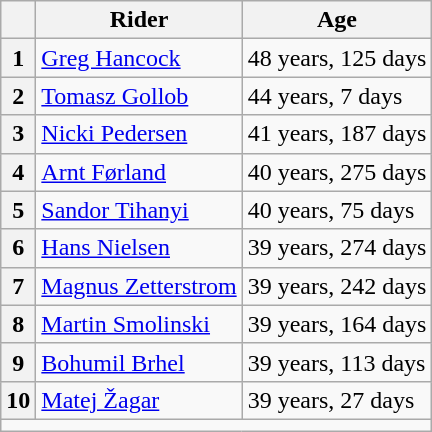<table class="wikitable" style="text-align:center">
<tr>
<th></th>
<th>Rider</th>
<th>Age</th>
</tr>
<tr>
<th>1</th>
<td align=left> <a href='#'>Greg Hancock</a></td>
<td align=left>48 years, 125 days</td>
</tr>
<tr>
<th>2</th>
<td align=left> <a href='#'>Tomasz Gollob</a></td>
<td align=left>44 years, 7 days</td>
</tr>
<tr>
<th>3</th>
<td align=left> <a href='#'>Nicki Pedersen</a></td>
<td align=left>41 years, 187 days</td>
</tr>
<tr>
<th>4</th>
<td align=left> <a href='#'>Arnt Førland</a></td>
<td align=left>40 years, 275 days</td>
</tr>
<tr>
<th>5</th>
<td align=left> <a href='#'>Sandor Tihanyi</a></td>
<td align=left>40 years, 75 days</td>
</tr>
<tr>
<th>6</th>
<td align=left> <a href='#'>Hans Nielsen</a></td>
<td align=left>39 years, 274 days</td>
</tr>
<tr>
<th>7</th>
<td align=left> <a href='#'>Magnus Zetterstrom</a></td>
<td align=left>39 years, 242 days</td>
</tr>
<tr>
<th>8</th>
<td align=left> <a href='#'>Martin Smolinski</a></td>
<td align=left>39 years, 164 days</td>
</tr>
<tr>
<th>9</th>
<td align=left> <a href='#'>Bohumil Brhel</a></td>
<td align=left>39 years, 113 days</td>
</tr>
<tr>
<th>10</th>
<td align=left> <a href='#'>Matej Žagar</a></td>
<td align=left>39 years, 27 days</td>
</tr>
<tr>
<td colspan=4></td>
</tr>
</table>
